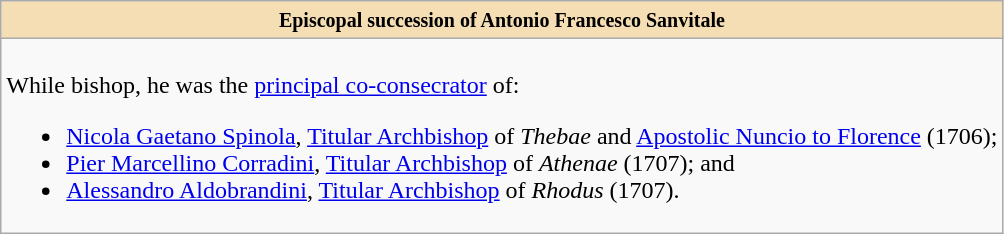<table role="presentation" class="wikitable mw-collapsible mw-collapsed"|>
<tr>
<th style="background:#F5DEB3"><small>Episcopal succession of Antonio Francesco Sanvitale</small></th>
</tr>
<tr>
<td><br>While bishop, he was the <a href='#'>principal co-consecrator</a> of:<ul><li><a href='#'>Nicola Gaetano Spinola</a>, <a href='#'>Titular Archbishop</a> of <em>Thebae</em> and <a href='#'>Apostolic Nuncio to Florence</a> (1706);</li><li><a href='#'>Pier Marcellino Corradini</a>, <a href='#'>Titular Archbishop</a> of <em>Athenae</em> (1707); and</li><li><a href='#'>Alessandro Aldobrandini</a>, <a href='#'>Titular Archbishop</a> of <em>Rhodus</em> (1707).</li></ul></td>
</tr>
</table>
